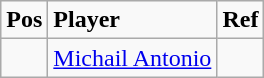<table class="wikitable">
<tr>
<td><strong>Pos</strong></td>
<td><strong>Player</strong></td>
<td><strong>Ref</strong></td>
</tr>
<tr>
<td></td>
<td> <a href='#'>Michail Antonio</a></td>
<td></td>
</tr>
</table>
